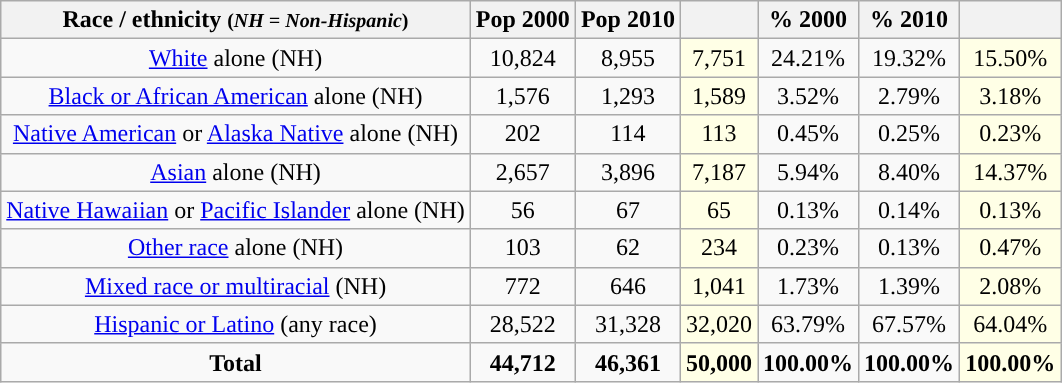<table class="wikitable" style="text-align:center;">
<tr>
<th>Race / ethnicity <small>(<em>NH = Non-Hispanic</em>)</small></th>
<th>Pop 2000</th>
<th>Pop 2010</th>
<th></th>
<th>% 2000</th>
<th>% 2010</th>
<th></th>
</tr>
<tr>
<td><a href='#'>White</a> alone (NH)</td>
<td>10,824</td>
<td>8,955</td>
<td style='background: #ffffe6;'>7,751</td>
<td>24.21%</td>
<td>19.32%</td>
<td style='background: #ffffe6;'>15.50%</td>
</tr>
<tr>
<td><a href='#'>Black or African American</a> alone (NH)</td>
<td>1,576</td>
<td>1,293</td>
<td style='background: #ffffe6;'>1,589</td>
<td>3.52%</td>
<td>2.79%</td>
<td style='background: #ffffe6;'>3.18%</td>
</tr>
<tr>
<td><a href='#'>Native American</a> or <a href='#'>Alaska Native</a> alone (NH)</td>
<td>202</td>
<td>114</td>
<td style='background: #ffffe6;'>113</td>
<td>0.45%</td>
<td>0.25%</td>
<td style='background: #ffffe6;'>0.23%</td>
</tr>
<tr>
<td><a href='#'>Asian</a> alone (NH)</td>
<td>2,657</td>
<td>3,896</td>
<td style='background: #ffffe6;'>7,187</td>
<td>5.94%</td>
<td>8.40%</td>
<td style='background: #ffffe6;'>14.37%</td>
</tr>
<tr>
<td><a href='#'>Native Hawaiian</a> or <a href='#'>Pacific Islander</a> alone (NH)</td>
<td>56</td>
<td>67</td>
<td style='background: #ffffe6;'>65</td>
<td>0.13%</td>
<td>0.14%</td>
<td style='background: #ffffe6;'>0.13%</td>
</tr>
<tr>
<td><a href='#'>Other race</a> alone (NH)</td>
<td>103</td>
<td>62</td>
<td style='background: #ffffe6;'>234</td>
<td>0.23%</td>
<td>0.13%</td>
<td style='background: #ffffe6;'>0.47%</td>
</tr>
<tr>
<td><a href='#'>Mixed race or multiracial</a> (NH)</td>
<td>772</td>
<td>646</td>
<td style='background: #ffffe6;'>1,041</td>
<td>1.73%</td>
<td>1.39%</td>
<td style='background: #ffffe6;'>2.08%</td>
</tr>
<tr>
<td><a href='#'>Hispanic or Latino</a> (any race)</td>
<td>28,522</td>
<td>31,328</td>
<td style='background: #ffffe6;'>32,020</td>
<td>63.79%</td>
<td>67.57%</td>
<td style='background: #ffffe6;'>64.04%</td>
</tr>
<tr>
<td><strong>Total</strong></td>
<td><strong>44,712</strong></td>
<td><strong>46,361</strong></td>
<td style='background: #ffffe6;'><strong>50,000</strong></td>
<td><strong>100.00%</strong></td>
<td><strong>100.00%</strong></td>
<td style='background: #ffffe6;'><strong>100.00%</strong></td>
</tr>
</table>
